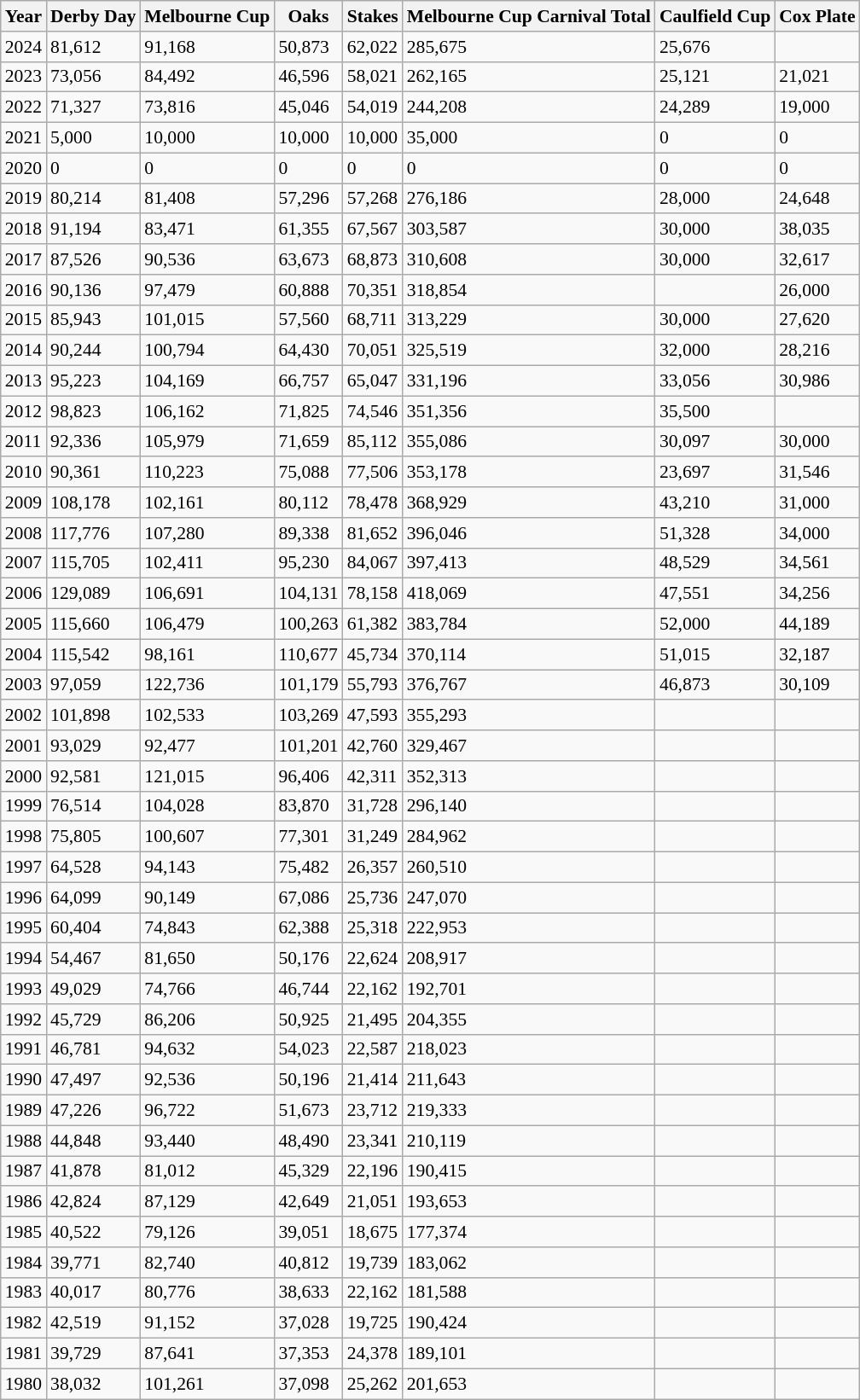<table class="wikitable sortable" style="font-size:90%;">
<tr>
<th>Year</th>
<th>Derby Day</th>
<th>Melbourne Cup</th>
<th>Oaks</th>
<th>Stakes</th>
<th>Melbourne Cup Carnival Total</th>
<th>Caulfield Cup</th>
<th>Cox Plate</th>
</tr>
<tr valign=top>
<td>2024</td>
<td>81,612</td>
<td>91,168</td>
<td>50,873</td>
<td>62,022</td>
<td>285,675</td>
<td>25,676</td>
<td></td>
</tr>
<tr>
<td>2023</td>
<td>73,056</td>
<td>84,492</td>
<td>46,596</td>
<td>58,021</td>
<td>262,165</td>
<td>25,121</td>
<td>21,021</td>
</tr>
<tr>
<td>2022</td>
<td>71,327</td>
<td>73,816</td>
<td>45,046</td>
<td>54,019</td>
<td>244,208</td>
<td>24,289</td>
<td>19,000</td>
</tr>
<tr>
<td>2021</td>
<td>5,000</td>
<td>10,000</td>
<td>10,000</td>
<td>10,000</td>
<td>35,000</td>
<td>0</td>
<td>0</td>
</tr>
<tr>
<td>2020</td>
<td>0</td>
<td>0</td>
<td>0</td>
<td>0</td>
<td>0</td>
<td>0</td>
<td>0</td>
</tr>
<tr>
<td>2019</td>
<td>80,214</td>
<td>81,408</td>
<td>57,296</td>
<td>57,268</td>
<td>276,186</td>
<td>28,000</td>
<td>24,648</td>
</tr>
<tr>
<td>2018</td>
<td>91,194</td>
<td>83,471</td>
<td>61,355</td>
<td>67,567</td>
<td>303,587</td>
<td>30,000</td>
<td>38,035</td>
</tr>
<tr>
<td>2017</td>
<td>87,526</td>
<td>90,536</td>
<td>63,673</td>
<td>68,873</td>
<td>310,608</td>
<td>30,000</td>
<td>32,617</td>
</tr>
<tr>
<td>2016</td>
<td>90,136</td>
<td>97,479</td>
<td>60,888</td>
<td>70,351</td>
<td>318,854</td>
<td></td>
<td>26,000</td>
</tr>
<tr>
<td>2015</td>
<td>85,943</td>
<td>101,015</td>
<td>57,560</td>
<td>68,711</td>
<td>313,229</td>
<td>30,000</td>
<td>27,620</td>
</tr>
<tr>
<td>2014</td>
<td>90,244</td>
<td>100,794</td>
<td>64,430</td>
<td>70,051</td>
<td>325,519</td>
<td>32,000</td>
<td>28,216</td>
</tr>
<tr>
<td>2013</td>
<td>95,223</td>
<td>104,169</td>
<td>66,757</td>
<td>65,047</td>
<td>331,196</td>
<td>33,056</td>
<td>30,986</td>
</tr>
<tr>
<td>2012</td>
<td>98,823</td>
<td>106,162</td>
<td>71,825</td>
<td>74,546</td>
<td>351,356</td>
<td>35,500</td>
<td></td>
</tr>
<tr>
<td>2011</td>
<td>92,336</td>
<td>105,979</td>
<td>71,659</td>
<td>85,112</td>
<td>355,086</td>
<td>30,097</td>
<td>30,000</td>
</tr>
<tr>
<td>2010</td>
<td>90,361</td>
<td>110,223</td>
<td>75,088</td>
<td>77,506</td>
<td>353,178</td>
<td>23,697</td>
<td>31,546</td>
</tr>
<tr>
<td>2009</td>
<td>108,178</td>
<td>102,161</td>
<td>80,112</td>
<td>78,478</td>
<td>368,929</td>
<td>43,210</td>
<td>31,000</td>
</tr>
<tr>
<td>2008</td>
<td>117,776</td>
<td>107,280</td>
<td>89,338</td>
<td>81,652</td>
<td>396,046</td>
<td>51,328</td>
<td>34,000</td>
</tr>
<tr>
<td>2007</td>
<td>115,705</td>
<td>102,411</td>
<td>95,230</td>
<td>84,067</td>
<td>397,413</td>
<td>48,529</td>
<td>34,561</td>
</tr>
<tr>
<td>2006</td>
<td>129,089</td>
<td>106,691</td>
<td>104,131</td>
<td>78,158</td>
<td>418,069</td>
<td>47,551</td>
<td>34,256</td>
</tr>
<tr>
<td>2005</td>
<td>115,660</td>
<td>106,479</td>
<td>100,263</td>
<td>61,382</td>
<td>383,784</td>
<td>52,000</td>
<td>44,189</td>
</tr>
<tr>
<td>2004</td>
<td>115,542</td>
<td>98,161</td>
<td>110,677</td>
<td>45,734</td>
<td>370,114</td>
<td>51,015</td>
<td>32,187</td>
</tr>
<tr>
<td>2003</td>
<td>97,059</td>
<td>122,736</td>
<td>101,179</td>
<td>55,793</td>
<td>376,767</td>
<td>46,873</td>
<td>30,109</td>
</tr>
<tr>
<td>2002</td>
<td>101,898</td>
<td>102,533</td>
<td>103,269</td>
<td>47,593</td>
<td>355,293</td>
<td></td>
<td></td>
</tr>
<tr>
<td>2001</td>
<td>93,029</td>
<td>92,477</td>
<td>101,201</td>
<td>42,760</td>
<td>329,467</td>
<td></td>
<td></td>
</tr>
<tr>
<td>2000</td>
<td>92,581</td>
<td>121,015</td>
<td>96,406</td>
<td>42,311</td>
<td>352,313</td>
<td></td>
<td></td>
</tr>
<tr>
<td>1999</td>
<td>76,514</td>
<td>104,028</td>
<td>83,870</td>
<td>31,728</td>
<td>296,140</td>
<td></td>
<td></td>
</tr>
<tr>
<td>1998</td>
<td>75,805</td>
<td>100,607</td>
<td>77,301</td>
<td>31,249</td>
<td>284,962</td>
<td></td>
<td></td>
</tr>
<tr>
<td>1997</td>
<td>64,528</td>
<td>94,143</td>
<td>75,482</td>
<td>26,357</td>
<td>260,510</td>
<td></td>
<td></td>
</tr>
<tr>
<td>1996</td>
<td>64,099</td>
<td>90,149</td>
<td>67,086</td>
<td>25,736</td>
<td>247,070</td>
<td></td>
<td></td>
</tr>
<tr>
<td>1995</td>
<td>60,404</td>
<td>74,843</td>
<td>62,388</td>
<td>25,318</td>
<td>222,953</td>
<td></td>
<td></td>
</tr>
<tr>
<td>1994</td>
<td>54,467</td>
<td>81,650</td>
<td>50,176</td>
<td>22,624</td>
<td>208,917</td>
<td></td>
<td></td>
</tr>
<tr>
<td>1993</td>
<td>49,029</td>
<td>74,766</td>
<td>46,744</td>
<td>22,162</td>
<td>192,701</td>
<td></td>
<td></td>
</tr>
<tr>
<td>1992</td>
<td>45,729</td>
<td>86,206</td>
<td>50,925</td>
<td>21,495</td>
<td>204,355</td>
<td></td>
<td></td>
</tr>
<tr>
<td>1991</td>
<td>46,781</td>
<td>94,632</td>
<td>54,023</td>
<td>22,587</td>
<td>218,023</td>
<td></td>
<td></td>
</tr>
<tr>
<td>1990</td>
<td>47,497</td>
<td>92,536</td>
<td>50,196</td>
<td>21,414</td>
<td>211,643</td>
<td></td>
<td></td>
</tr>
<tr>
<td>1989</td>
<td>47,226</td>
<td>96,722</td>
<td>51,673</td>
<td>23,712</td>
<td>219,333</td>
<td></td>
<td></td>
</tr>
<tr>
<td>1988</td>
<td>44,848</td>
<td>93,440</td>
<td>48,490</td>
<td>23,341</td>
<td>210,119</td>
<td></td>
<td></td>
</tr>
<tr>
<td>1987</td>
<td>41,878</td>
<td>81,012</td>
<td>45,329</td>
<td>22,196</td>
<td>190,415</td>
<td></td>
<td></td>
</tr>
<tr>
<td>1986</td>
<td>42,824</td>
<td>87,129</td>
<td>42,649</td>
<td>21,051</td>
<td>193,653</td>
<td></td>
<td></td>
</tr>
<tr>
<td>1985</td>
<td>40,522</td>
<td>79,126</td>
<td>39,051</td>
<td>18,675</td>
<td>177,374</td>
<td></td>
<td></td>
</tr>
<tr>
<td>1984</td>
<td>39,771</td>
<td>82,740</td>
<td>40,812</td>
<td>19,739</td>
<td>183,062</td>
<td></td>
<td></td>
</tr>
<tr>
<td>1983</td>
<td>40,017</td>
<td>80,776</td>
<td>38,633</td>
<td>22,162</td>
<td>181,588</td>
<td></td>
<td></td>
</tr>
<tr>
<td>1982</td>
<td>42,519</td>
<td>91,152</td>
<td>37,028</td>
<td>19,725</td>
<td>190,424</td>
<td></td>
<td></td>
</tr>
<tr>
<td>1981</td>
<td>39,729</td>
<td>87,641</td>
<td>37,353</td>
<td>24,378</td>
<td>189,101</td>
<td></td>
<td></td>
</tr>
<tr>
<td>1980</td>
<td>38,032</td>
<td>101,261</td>
<td>37,098</td>
<td>25,262</td>
<td>201,653</td>
<td></td>
<td></td>
</tr>
</table>
